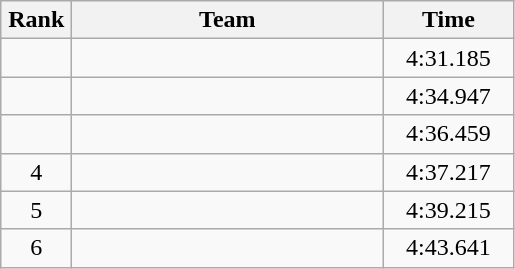<table class=wikitable style="text-align:center">
<tr>
<th width=40>Rank</th>
<th width=200>Team</th>
<th width=80>Time</th>
</tr>
<tr>
<td></td>
<td align=left></td>
<td>4:31.185</td>
</tr>
<tr>
<td></td>
<td align=left></td>
<td>4:34.947</td>
</tr>
<tr>
<td></td>
<td align=left></td>
<td>4:36.459</td>
</tr>
<tr>
<td>4</td>
<td align=left></td>
<td>4:37.217</td>
</tr>
<tr>
<td>5</td>
<td align=left></td>
<td>4:39.215</td>
</tr>
<tr>
<td>6</td>
<td align=left></td>
<td>4:43.641</td>
</tr>
</table>
